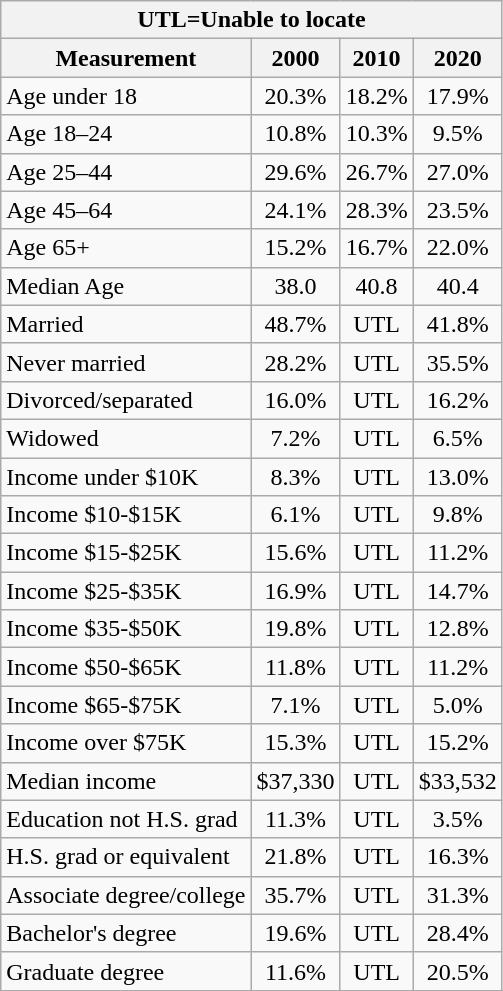<table class="wikitable">
<tr>
<th colspan="4" scope="col">UTL=Unable to locate</th>
</tr>
<tr>
<th>Measurement</th>
<th>2000</th>
<th>2010</th>
<th>2020</th>
</tr>
<tr>
<td>Age under 18</td>
<td align="center">20.3%</td>
<td align="center">18.2%</td>
<td align="center">17.9%</td>
</tr>
<tr>
<td>Age 18–24</td>
<td align="center">10.8%</td>
<td align="center">10.3%</td>
<td align="center">9.5%</td>
</tr>
<tr>
<td>Age 25–44</td>
<td align="center">29.6%</td>
<td align="center">26.7%</td>
<td align="center">27.0%</td>
</tr>
<tr>
<td>Age 45–64</td>
<td align="center">24.1%</td>
<td align="center">28.3%</td>
<td align="center">23.5%</td>
</tr>
<tr>
<td>Age 65+</td>
<td align="center">15.2%</td>
<td align="center">16.7%</td>
<td align="center">22.0%</td>
</tr>
<tr>
<td>Median Age</td>
<td align="center">38.0</td>
<td align="center">40.8</td>
<td align="center">40.4</td>
</tr>
<tr>
<td>Married</td>
<td align="center">48.7%</td>
<td align="center">UTL</td>
<td align="center">41.8%</td>
</tr>
<tr>
<td>Never married</td>
<td align="center">28.2%</td>
<td align="center">UTL</td>
<td align="center">35.5%</td>
</tr>
<tr>
<td>Divorced/separated</td>
<td align="center">16.0%</td>
<td align="center">UTL</td>
<td align="center">16.2%</td>
</tr>
<tr>
<td>Widowed</td>
<td align="center">7.2%</td>
<td align="center">UTL</td>
<td align="center">6.5%</td>
</tr>
<tr>
<td>Income under $10K</td>
<td align="center">8.3%</td>
<td align="center">UTL</td>
<td align="center">13.0%</td>
</tr>
<tr>
<td>Income $10-$15K</td>
<td align="center">6.1%</td>
<td align="center">UTL</td>
<td align="center">9.8%</td>
</tr>
<tr>
<td>Income $15-$25K</td>
<td align="center">15.6%</td>
<td align="center">UTL</td>
<td align="center">11.2%</td>
</tr>
<tr>
<td>Income $25-$35K</td>
<td align="center">16.9%</td>
<td align="center">UTL</td>
<td align="center">14.7%</td>
</tr>
<tr>
<td>Income $35-$50K</td>
<td align="center">19.8%</td>
<td align="center">UTL</td>
<td align="center">12.8%</td>
</tr>
<tr>
<td>Income $50-$65K</td>
<td align="center">11.8%</td>
<td align="center">UTL</td>
<td align="center">11.2%</td>
</tr>
<tr>
<td>Income $65-$75K</td>
<td align="center">7.1%</td>
<td align="center">UTL</td>
<td align="center">5.0%</td>
</tr>
<tr>
<td>Income over $75K</td>
<td align="center">15.3%</td>
<td align="center">UTL</td>
<td align="center">15.2%</td>
</tr>
<tr>
<td>Median income</td>
<td align="center">$37,330</td>
<td align="center">UTL</td>
<td align="center">$33,532</td>
</tr>
<tr>
<td>Education not H.S. grad</td>
<td align="center">11.3%</td>
<td align="center">UTL</td>
<td align="center">3.5%</td>
</tr>
<tr>
<td>H.S. grad or equivalent</td>
<td align="center">21.8%</td>
<td align="center">UTL</td>
<td align="center">16.3%</td>
</tr>
<tr>
<td>Associate degree/college</td>
<td align="center">35.7%</td>
<td align="center">UTL</td>
<td align="center">31.3%</td>
</tr>
<tr>
<td>Bachelor's degree</td>
<td align="center">19.6%</td>
<td align="center">UTL</td>
<td align="center">28.4%</td>
</tr>
<tr>
<td>Graduate degree</td>
<td align="center">11.6%</td>
<td align="center">UTL</td>
<td align="center">20.5%</td>
</tr>
<tr>
</tr>
</table>
